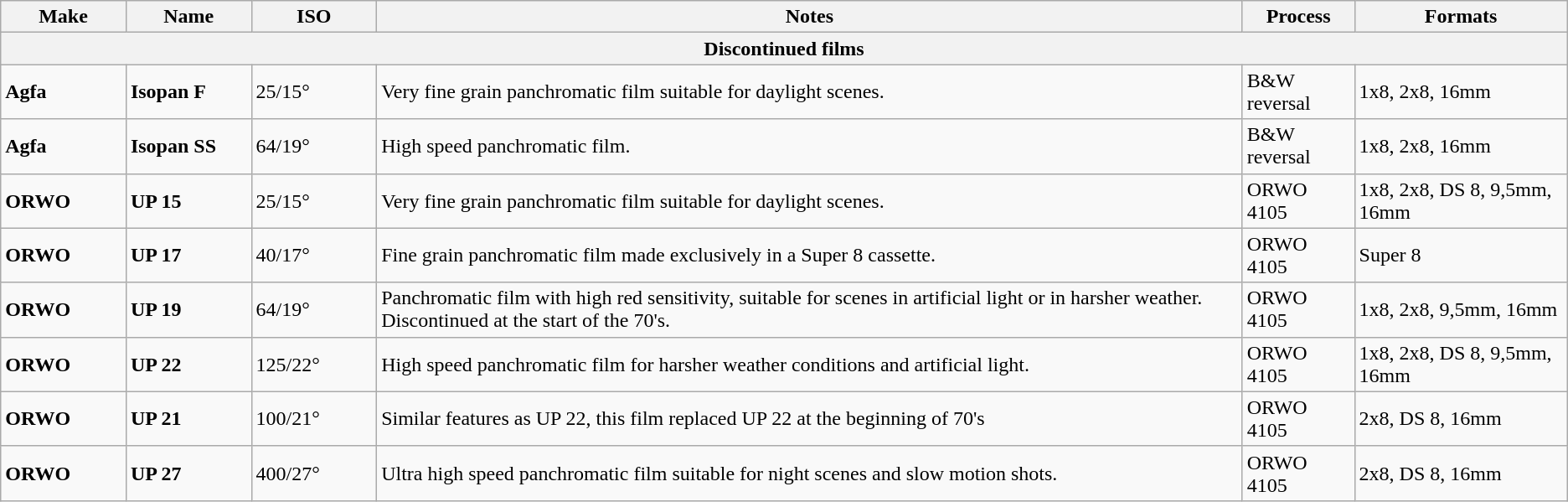<table class="wikitable">
<tr>
<th width="8%">Make</th>
<th width="8%">Name</th>
<th width="8%">ISO</th>
<th>Notes</th>
<th>Process</th>
<th>Formats</th>
</tr>
<tr>
<th colspan="6">Discontinued films</th>
</tr>
<tr>
<td><strong>Agfa</strong></td>
<td><strong>Isopan F</strong></td>
<td>25/15°</td>
<td>Very fine grain panchromatic film suitable for daylight scenes.</td>
<td>B&W reversal</td>
<td>1x8, 2x8, 16mm</td>
</tr>
<tr>
<td><strong>Agfa</strong></td>
<td><strong>Isopan SS</strong></td>
<td>64/19°</td>
<td>High speed panchromatic film.</td>
<td>B&W reversal</td>
<td>1x8, 2x8, 16mm</td>
</tr>
<tr>
<td><strong>ORWO</strong></td>
<td><strong>UP 15</strong></td>
<td>25/15°</td>
<td>Very fine grain panchromatic film suitable for daylight scenes.</td>
<td>ORWO 4105</td>
<td>1x8, 2x8, DS 8, 9,5mm, 16mm</td>
</tr>
<tr>
<td><strong>ORWO</strong></td>
<td><strong>UP 17</strong></td>
<td>40/17°</td>
<td>Fine grain panchromatic film made exclusively in a Super 8 cassette.</td>
<td>ORWO 4105</td>
<td>Super 8</td>
</tr>
<tr>
<td><strong>ORWO</strong></td>
<td><strong>UP 19</strong></td>
<td>64/19°</td>
<td>Panchromatic film with high red sensitivity, suitable for scenes in artificial light or in harsher weather. Discontinued at the start of the 70's.</td>
<td>ORWO 4105</td>
<td>1x8, 2x8, 9,5mm, 16mm</td>
</tr>
<tr>
<td><strong>ORWO</strong></td>
<td><strong>UP 22</strong></td>
<td>125/22°</td>
<td>High speed panchromatic film for harsher weather conditions and artificial light.</td>
<td>ORWO 4105</td>
<td>1x8, 2x8, DS 8, 9,5mm, 16mm</td>
</tr>
<tr>
<td><strong>ORWO</strong></td>
<td><strong>UP 21</strong></td>
<td>100/21°</td>
<td>Similar features as UP 22, this film replaced UP 22 at the beginning of 70's</td>
<td>ORWO 4105</td>
<td>2x8, DS 8, 16mm</td>
</tr>
<tr>
<td><strong>ORWO</strong></td>
<td><strong>UP 27</strong></td>
<td>400/27°</td>
<td>Ultra high speed panchromatic film suitable for night scenes and slow motion shots.</td>
<td>ORWO 4105</td>
<td>2x8, DS 8, 16mm</td>
</tr>
</table>
